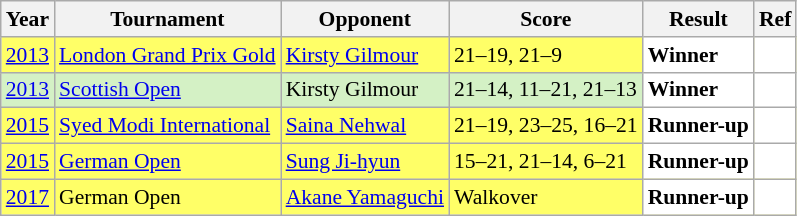<table class="sortable wikitable" style="font-size: 90%;">
<tr>
<th>Year</th>
<th>Tournament</th>
<th>Opponent</th>
<th>Score</th>
<th>Result</th>
<th>Ref</th>
</tr>
<tr style="background:#FFFF67">
<td align="center"><a href='#'>2013</a></td>
<td align="left"><a href='#'>London Grand Prix Gold</a></td>
<td align="left"> <a href='#'>Kirsty Gilmour</a></td>
<td align="left">21–19, 21–9</td>
<td style="text-align:left; background:white"> <strong>Winner</strong></td>
<td style="text-align:center; background:white"></td>
</tr>
<tr style="background:#D4F1C5">
<td align="center"><a href='#'>2013</a></td>
<td align="left"><a href='#'>Scottish Open</a></td>
<td align="left"> Kirsty Gilmour</td>
<td align="left">21–14, 11–21, 21–13</td>
<td style="text-align:left; background:white"> <strong>Winner</strong></td>
<td style="text-align:center; background:white"></td>
</tr>
<tr style="background:#FFFF67">
<td align="center"><a href='#'>2015</a></td>
<td align="left"><a href='#'>Syed Modi International</a></td>
<td align="left"> <a href='#'>Saina Nehwal</a></td>
<td align="left">21–19, 23–25, 16–21</td>
<td style="text-align:left; background:white"> <strong>Runner-up</strong></td>
<td style="text-align:center; background:white"></td>
</tr>
<tr style="background:#FFFF67">
<td align="center"><a href='#'>2015</a></td>
<td align="left"><a href='#'>German Open</a></td>
<td align="left"> <a href='#'>Sung Ji-hyun</a></td>
<td align="left">15–21, 21–14, 6–21</td>
<td style="text-align:left; background:white"> <strong>Runner-up</strong></td>
<td style="text-align:center; background:white"></td>
</tr>
<tr style="background:#FFFF67">
<td align="center"><a href='#'>2017</a></td>
<td align="left">German Open</td>
<td align="left"> <a href='#'>Akane Yamaguchi</a></td>
<td align="left">Walkover</td>
<td style="text-align:left; background:white"> <strong>Runner-up</strong></td>
<td style="text-align:center; background:white"></td>
</tr>
</table>
